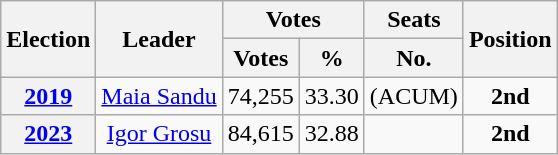<table class="wikitable" style="text-align:center">
<tr>
<th rowspan="2">Election</th>
<th rowspan="2">Leader</th>
<th colspan="2">Votes</th>
<th>Seats</th>
<th rowspan="2">Position</th>
</tr>
<tr>
<th>Votes</th>
<th>%</th>
<th>No.</th>
</tr>
<tr>
<th><a href='#'>2019</a></th>
<td><a href='#'>Maia Sandu</a></td>
<td align="right">74,255</td>
<td align="right">33.30</td>
<td>(ACUM)</td>
<td><strong>2nd</strong></td>
</tr>
<tr>
<th><a href='#'>2023</a></th>
<td><a href='#'>Igor Grosu</a></td>
<td align="right">84,615</td>
<td align="right">32.88</td>
<td></td>
<td><strong>2nd</strong></td>
</tr>
</table>
